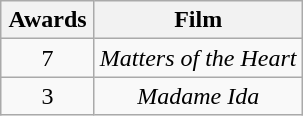<table class="wikitable plainrowheaders" rowspan=2 style="text-align: center;" border="2" background: #f6e39c;>
<tr>
<th scope="col" style="width:55px;">Awards</th>
<th scope="col" style="text-align:center;">Film</th>
</tr>
<tr>
<td>7</td>
<td><em>Matters of the Heart</em></td>
</tr>
<tr>
<td>3</td>
<td><em>Madame Ida</em></td>
</tr>
</table>
